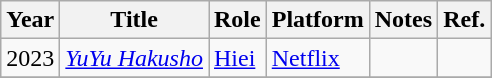<table class="wikitable">
<tr>
<th>Year</th>
<th>Title</th>
<th>Role</th>
<th>Platform</th>
<th>Notes</th>
<th>Ref.</th>
</tr>
<tr>
<td>2023</td>
<td><em><a href='#'>YuYu Hakusho</a></em></td>
<td><a href='#'>Hiei</a></td>
<td><a href='#'>Netflix</a></td>
<td></td>
<td></td>
</tr>
<tr>
</tr>
</table>
